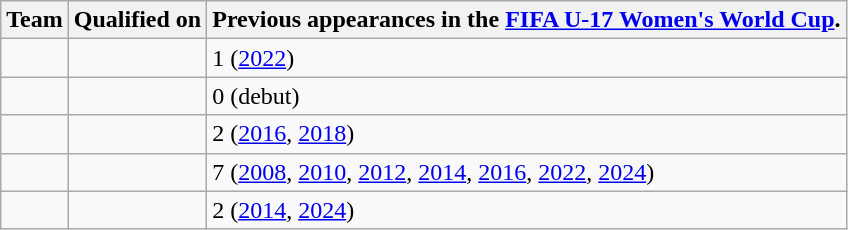<table class="wikitable sortable">
<tr>
<th>Team</th>
<th>Qualified on</th>
<th data-sort-type="number">Previous appearances in the <a href='#'>FIFA U-17 Women's World Cup</a>.</th>
</tr>
<tr>
<td></td>
<td></td>
<td>1 (<a href='#'>2022</a>)</td>
</tr>
<tr>
<td></td>
<td></td>
<td>0 (debut)</td>
</tr>
<tr>
<td></td>
<td></td>
<td>2 (<a href='#'>2016</a>, <a href='#'>2018</a>)</td>
</tr>
<tr>
<td></td>
<td></td>
<td>7 (<a href='#'>2008</a>, <a href='#'>2010</a>, <a href='#'>2012</a>, <a href='#'>2014</a>, <a href='#'>2016</a>, <a href='#'>2022</a>, <a href='#'>2024</a>)</td>
</tr>
<tr>
<td></td>
<td></td>
<td>2 (<a href='#'>2014</a>, <a href='#'>2024</a>)</td>
</tr>
</table>
